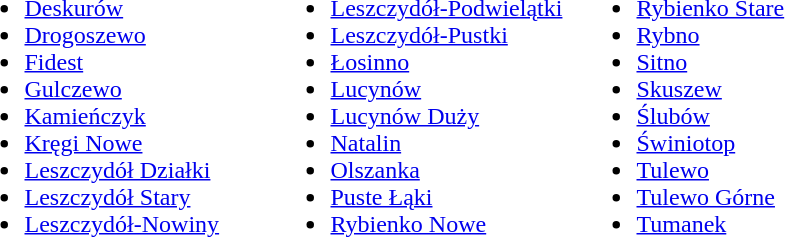<table>
<tr ---- valign="top">
<td width="200pt"><br><ul><li><a href='#'>Deskurów</a></li><li><a href='#'>Drogoszewo</a></li><li><a href='#'>Fidest</a></li><li><a href='#'>Gulczewo</a></li><li><a href='#'>Kamieńczyk</a></li><li><a href='#'>Kręgi Nowe</a></li><li><a href='#'>Leszczydół Działki</a></li><li><a href='#'>Leszczydół Stary</a></li><li><a href='#'>Leszczydół-Nowiny</a></li></ul></td>
<td width="200pt"><br><ul><li><a href='#'>Leszczydół-Podwielątki</a></li><li><a href='#'>Leszczydół-Pustki</a></li><li><a href='#'>Łosinno</a></li><li><a href='#'>Lucynów</a></li><li><a href='#'>Lucynów Duży</a></li><li><a href='#'>Natalin</a></li><li><a href='#'>Olszanka</a></li><li><a href='#'>Puste Łąki</a></li><li><a href='#'>Rybienko Nowe</a></li></ul></td>
<td width="200pt"><br><ul><li><a href='#'>Rybienko Stare</a></li><li><a href='#'>Rybno</a></li><li><a href='#'>Sitno</a></li><li><a href='#'>Skuszew</a></li><li><a href='#'>Ślubów</a></li><li><a href='#'>Świniotop</a></li><li><a href='#'>Tulewo</a></li><li><a href='#'>Tulewo Górne</a></li><li><a href='#'>Tumanek</a></li></ul></td>
</tr>
</table>
